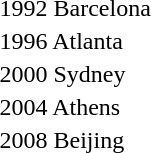<table>
<tr>
<td>1992 Barcelona <br></td>
<td></td>
<td></td>
<td></td>
</tr>
<tr>
<td>1996 Atlanta <br></td>
<td></td>
<td></td>
<td></td>
</tr>
<tr>
<td>2000 Sydney <br></td>
<td></td>
<td></td>
<td></td>
</tr>
<tr>
<td>2004 Athens <br></td>
<td></td>
<td></td>
<td></td>
</tr>
<tr>
<td>2008 Beijing <br></td>
<td></td>
<td></td>
<td></td>
</tr>
</table>
